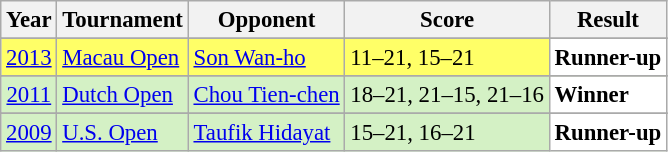<table class="sortable wikitable" style="font-size: 95%;">
<tr>
<th>Year</th>
<th>Tournament</th>
<th>Opponent</th>
<th>Score</th>
<th>Result</th>
</tr>
<tr>
</tr>
<tr style="background:#FFFF67">
<td align="center"><a href='#'>2013</a></td>
<td align="left"><a href='#'>Macau Open</a></td>
<td align="left"> <a href='#'>Son Wan-ho</a></td>
<td align="left">11–21, 15–21</td>
<td style="text-align:left; background:white"> <strong>Runner-up</strong></td>
</tr>
<tr>
</tr>
<tr style="background:#D4F1C5">
<td align="center"><a href='#'>2011</a></td>
<td align="left"><a href='#'>Dutch Open</a></td>
<td align="left"> <a href='#'>Chou Tien-chen</a></td>
<td align="left">18–21, 21–15, 21–16</td>
<td style="text-align:left; background:white"> <strong>Winner</strong></td>
</tr>
<tr>
</tr>
<tr style="background:#D4F1C5">
<td align="center"><a href='#'>2009</a></td>
<td align="left"><a href='#'>U.S. Open</a></td>
<td align="left"> <a href='#'>Taufik Hidayat</a></td>
<td align="left">15–21, 16–21</td>
<td style="text-align:left; background:white"> <strong>Runner-up</strong></td>
</tr>
</table>
